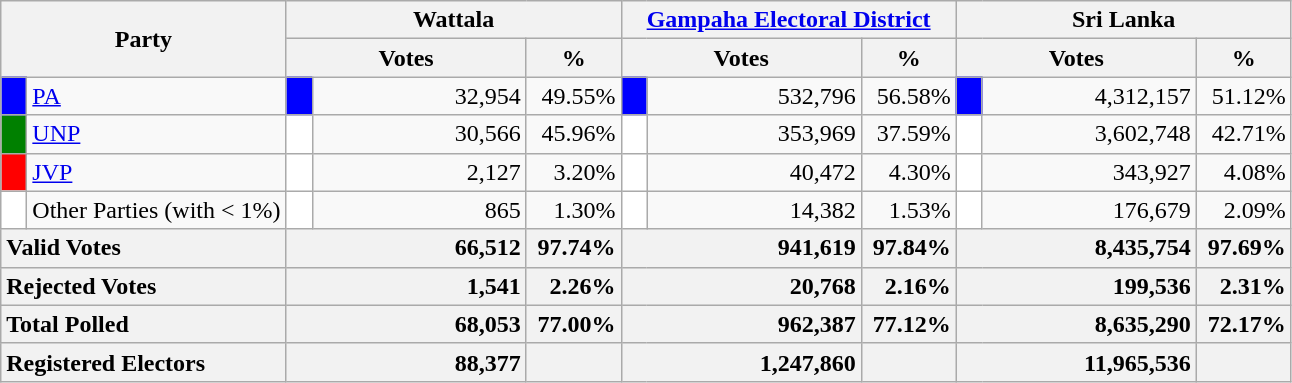<table class="wikitable">
<tr>
<th colspan="2" width="144px"rowspan="2">Party</th>
<th colspan="3" width="216px">Wattala</th>
<th colspan="3" width="216px"><a href='#'>Gampaha Electoral District</a></th>
<th colspan="3" width="216px">Sri Lanka</th>
</tr>
<tr>
<th colspan="2" width="144px">Votes</th>
<th>%</th>
<th colspan="2" width="144px">Votes</th>
<th>%</th>
<th colspan="2" width="144px">Votes</th>
<th>%</th>
</tr>
<tr>
<td style="background-color:blue;" width="10px"></td>
<td style="text-align:left;"><a href='#'>PA</a></td>
<td style="background-color:blue;" width="10px"></td>
<td style="text-align:right;">32,954</td>
<td style="text-align:right;">49.55%</td>
<td style="background-color:blue;" width="10px"></td>
<td style="text-align:right;">532,796</td>
<td style="text-align:right;">56.58%</td>
<td style="background-color:blue;" width="10px"></td>
<td style="text-align:right;">4,312,157</td>
<td style="text-align:right;">51.12%</td>
</tr>
<tr>
<td style="background-color:green;" width="10px"></td>
<td style="text-align:left;"><a href='#'>UNP</a></td>
<td style="background-color:white;" width="10px"></td>
<td style="text-align:right;">30,566</td>
<td style="text-align:right;">45.96%</td>
<td style="background-color:white;" width="10px"></td>
<td style="text-align:right;">353,969</td>
<td style="text-align:right;">37.59%</td>
<td style="background-color:white;" width="10px"></td>
<td style="text-align:right;">3,602,748</td>
<td style="text-align:right;">42.71%</td>
</tr>
<tr>
<td style="background-color:red;" width="10px"></td>
<td style="text-align:left;"><a href='#'>JVP</a></td>
<td style="background-color:white;" width="10px"></td>
<td style="text-align:right;">2,127</td>
<td style="text-align:right;">3.20%</td>
<td style="background-color:white;" width="10px"></td>
<td style="text-align:right;">40,472</td>
<td style="text-align:right;">4.30%</td>
<td style="background-color:white;" width="10px"></td>
<td style="text-align:right;">343,927</td>
<td style="text-align:right;">4.08%</td>
</tr>
<tr>
<td style="background-color:white;" width="10px"></td>
<td style="text-align:left;">Other Parties (with < 1%)</td>
<td style="background-color:white;" width="10px"></td>
<td style="text-align:right;">865</td>
<td style="text-align:right;">1.30%</td>
<td style="background-color:white;" width="10px"></td>
<td style="text-align:right;">14,382</td>
<td style="text-align:right;">1.53%</td>
<td style="background-color:white;" width="10px"></td>
<td style="text-align:right;">176,679</td>
<td style="text-align:right;">2.09%</td>
</tr>
<tr>
<th colspan="2" width="144px"style="text-align:left;">Valid Votes</th>
<th style="text-align:right;"colspan="2" width="144px">66,512</th>
<th style="text-align:right;">97.74%</th>
<th style="text-align:right;"colspan="2" width="144px">941,619</th>
<th style="text-align:right;">97.84%</th>
<th style="text-align:right;"colspan="2" width="144px">8,435,754</th>
<th style="text-align:right;">97.69%</th>
</tr>
<tr>
<th colspan="2" width="144px"style="text-align:left;">Rejected Votes</th>
<th style="text-align:right;"colspan="2" width="144px">1,541</th>
<th style="text-align:right;">2.26%</th>
<th style="text-align:right;"colspan="2" width="144px">20,768</th>
<th style="text-align:right;">2.16%</th>
<th style="text-align:right;"colspan="2" width="144px">199,536</th>
<th style="text-align:right;">2.31%</th>
</tr>
<tr>
<th colspan="2" width="144px"style="text-align:left;">Total Polled</th>
<th style="text-align:right;"colspan="2" width="144px">68,053</th>
<th style="text-align:right;">77.00%</th>
<th style="text-align:right;"colspan="2" width="144px">962,387</th>
<th style="text-align:right;">77.12%</th>
<th style="text-align:right;"colspan="2" width="144px">8,635,290</th>
<th style="text-align:right;">72.17%</th>
</tr>
<tr>
<th colspan="2" width="144px"style="text-align:left;">Registered Electors</th>
<th style="text-align:right;"colspan="2" width="144px">88,377</th>
<th></th>
<th style="text-align:right;"colspan="2" width="144px">1,247,860</th>
<th></th>
<th style="text-align:right;"colspan="2" width="144px">11,965,536</th>
<th></th>
</tr>
</table>
